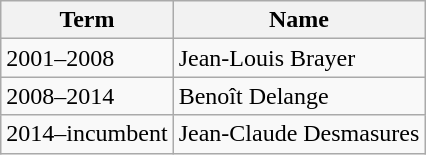<table class="wikitable">
<tr>
<th>Term</th>
<th>Name</th>
</tr>
<tr>
<td>2001–2008</td>
<td>Jean-Louis Brayer</td>
</tr>
<tr>
<td>2008–2014</td>
<td>Benoît Delange</td>
</tr>
<tr>
<td>2014–incumbent</td>
<td>Jean-Claude Desmasures</td>
</tr>
</table>
